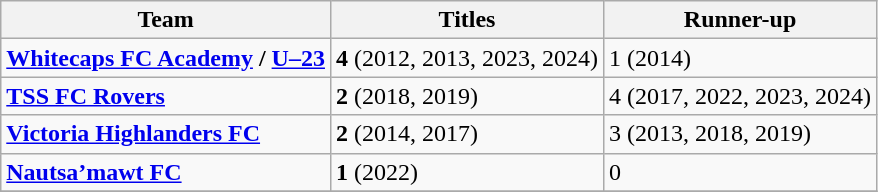<table class="wikitable" style="text-align: left;">
<tr>
<th>Team</th>
<th>Titles</th>
<th>Runner-up</th>
</tr>
<tr>
<td><strong><a href='#'>Whitecaps FC Academy</a> / <a href='#'>U–23</a></strong></td>
<td><strong>4</strong> (2012, 2013, 2023, 2024)</td>
<td>1 (2014)</td>
</tr>
<tr>
<td><strong><a href='#'>TSS FC Rovers</a></strong></td>
<td><strong>2</strong> (2018, 2019)</td>
<td>4 (2017, 2022, 2023, 2024)</td>
</tr>
<tr>
<td><strong><a href='#'>Victoria Highlanders FC</a></strong></td>
<td><strong>2</strong> (2014, 2017)</td>
<td>3 (2013, 2018, 2019)</td>
</tr>
<tr>
<td><strong><a href='#'>Nautsa’mawt FC</a></strong></td>
<td><strong>1</strong> (2022)</td>
<td>0</td>
</tr>
<tr>
</tr>
</table>
